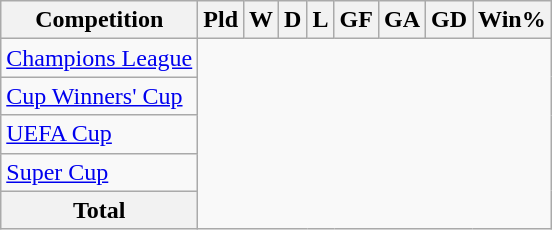<table class="wikitable unsortable" style="text-align:center">
<tr>
<th>Competition</th>
<th>Pld</th>
<th>W</th>
<th>D</th>
<th>L</th>
<th>GF</th>
<th>GA</th>
<th>GD</th>
<th>Win%</th>
</tr>
<tr>
<td align=left><a href='#'>Champions League</a><br></td>
</tr>
<tr>
<td align=left><a href='#'>Cup Winners' Cup</a><br></td>
</tr>
<tr>
<td align=left><a href='#'>UEFA Cup</a><br></td>
</tr>
<tr>
<td align=left><a href='#'>Super Cup</a><br></td>
</tr>
<tr>
<th>Total<br></th>
</tr>
</table>
